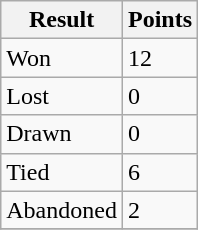<table class="wikitable">
<tr>
<th>Result</th>
<th>Points</th>
</tr>
<tr>
<td>Won</td>
<td>12</td>
</tr>
<tr>
<td>Lost</td>
<td>0</td>
</tr>
<tr>
<td>Drawn</td>
<td>0</td>
</tr>
<tr>
<td>Tied</td>
<td>6</td>
</tr>
<tr>
<td>Abandoned</td>
<td>2</td>
</tr>
<tr>
</tr>
</table>
